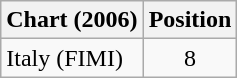<table class="wikitable">
<tr>
<th>Chart (2006)</th>
<th>Position</th>
</tr>
<tr>
<td>Italy (FIMI)</td>
<td style="text-align:center;">8</td>
</tr>
</table>
